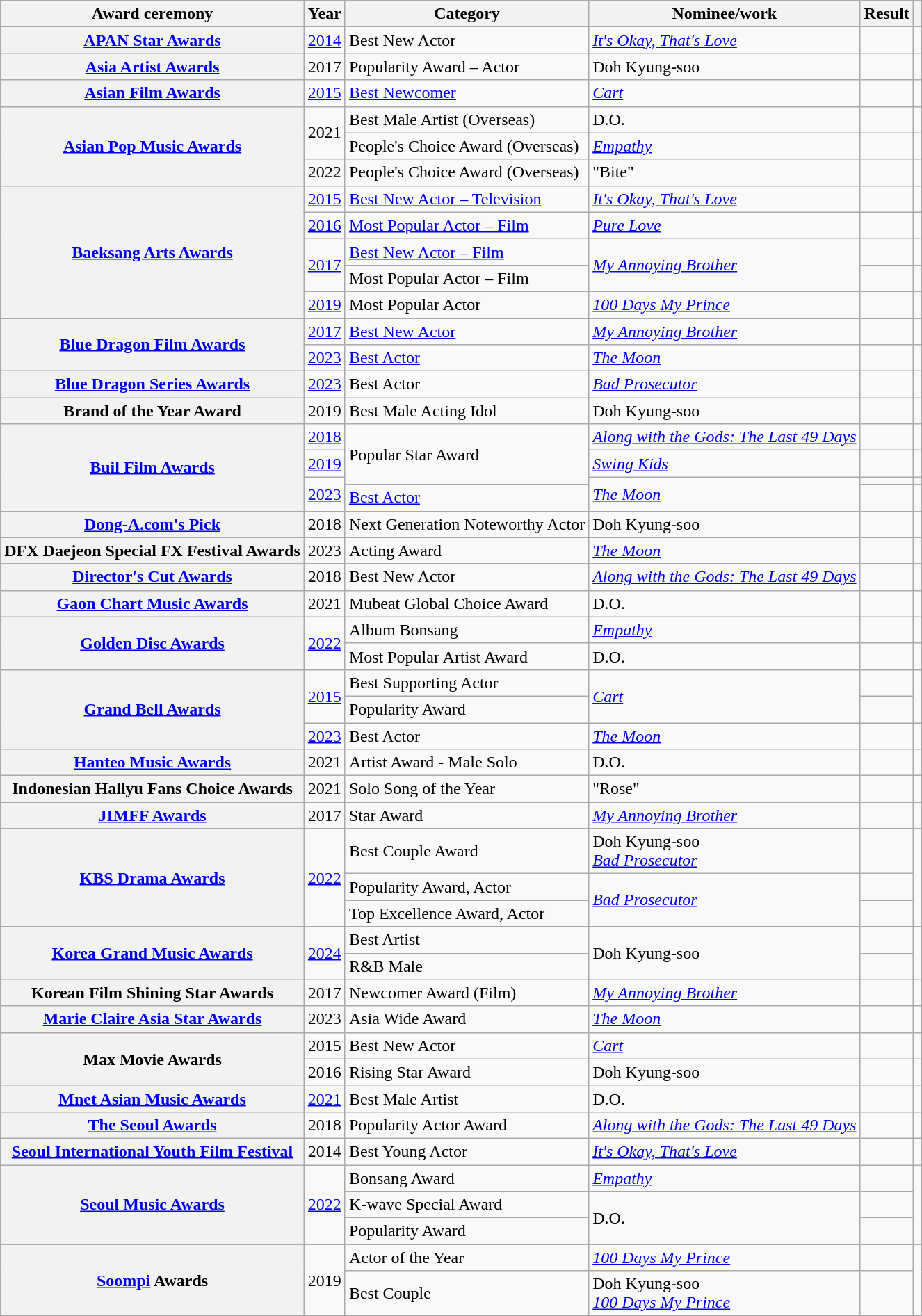<table class="wikitable plainrowheaders sortable">
<tr>
<th scope="col">Award ceremony</th>
<th scope="col">Year</th>
<th scope="col">Category</th>
<th scope="col">Nominee/work</th>
<th scope="col">Result</th>
<th scope="col" class="unsortable"></th>
</tr>
<tr>
<th scope="row"><a href='#'>APAN Star Awards</a></th>
<td><a href='#'>2014</a></td>
<td>Best New Actor</td>
<td><em><a href='#'>It's Okay, That's Love</a></em></td>
<td></td>
<td style="text-align:center"></td>
</tr>
<tr>
<th scope="row"><a href='#'>Asia Artist Awards</a></th>
<td>2017</td>
<td>Popularity Award – Actor</td>
<td>Doh Kyung-soo</td>
<td></td>
<td style="text-align:center"></td>
</tr>
<tr>
<th scope="row"><a href='#'>Asian Film Awards</a></th>
<td><a href='#'>2015</a></td>
<td><a href='#'>Best Newcomer</a></td>
<td><em><a href='#'>Cart</a></em></td>
<td></td>
<td style="text-align:center"></td>
</tr>
<tr>
<th scope="row" rowspan="3"><a href='#'>Asian Pop Music Awards</a></th>
<td rowspan="2">2021</td>
<td>Best Male Artist (Overseas)</td>
<td>D.O.</td>
<td></td>
<td style="text-align:center"></td>
</tr>
<tr>
<td>People's Choice Award (Overseas)</td>
<td><em><a href='#'>Empathy</a></em></td>
<td></td>
<td style="text-align:center"></td>
</tr>
<tr>
<td>2022</td>
<td>People's Choice Award (Overseas)</td>
<td>"Bite"</td>
<td></td>
<td style="text-align:center"></td>
</tr>
<tr>
<th scope="row" rowspan="5"><a href='#'>Baeksang Arts Awards</a></th>
<td><a href='#'>2015</a></td>
<td><a href='#'>Best New Actor – Television</a></td>
<td><em><a href='#'>It's Okay, That's Love</a></em></td>
<td></td>
<td style="text-align:center"></td>
</tr>
<tr>
<td><a href='#'>2016</a></td>
<td><a href='#'>Most Popular Actor – Film</a></td>
<td><em><a href='#'>Pure Love</a></em></td>
<td></td>
<td style="text-align:center"></td>
</tr>
<tr>
<td rowspan="2"><a href='#'>2017</a></td>
<td><a href='#'>Best New Actor – Film</a></td>
<td rowspan="2"><em><a href='#'>My Annoying Brother</a></em></td>
<td></td>
<td style="text-align:center"></td>
</tr>
<tr>
<td>Most Popular Actor – Film</td>
<td></td>
<td style="text-align:center"></td>
</tr>
<tr>
<td><a href='#'>2019</a></td>
<td>Most Popular Actor</td>
<td><em><a href='#'>100 Days My Prince</a></em></td>
<td></td>
<td style="text-align:center"></td>
</tr>
<tr>
<th scope="row"  rowspan="2"><a href='#'>Blue Dragon Film Awards</a></th>
<td><a href='#'>2017</a></td>
<td><a href='#'>Best New Actor</a></td>
<td><em><a href='#'>My Annoying Brother</a></em></td>
<td></td>
<td style="text-align:center"></td>
</tr>
<tr>
<td><a href='#'>2023</a></td>
<td><a href='#'>Best Actor</a></td>
<td><em><a href='#'>The Moon</a></em></td>
<td></td>
<td style="text-align:center"></td>
</tr>
<tr>
<th scope="row"><a href='#'>Blue Dragon Series Awards</a></th>
<td><a href='#'>2023</a></td>
<td>Best Actor</td>
<td><em><a href='#'>Bad Prosecutor</a></em></td>
<td></td>
<td style="text-align:center"></td>
</tr>
<tr>
<th scope="row">Brand of the Year Award</th>
<td>2019</td>
<td>Best Male Acting Idol</td>
<td>Doh Kyung-soo</td>
<td></td>
<td style="text-align:center"></td>
</tr>
<tr>
<th scope="row" rowspan="4"><a href='#'>Buil Film Awards</a></th>
<td><a href='#'>2018</a></td>
<td rowspan="3">Popular Star Award</td>
<td><em><a href='#'>Along with the Gods: The Last 49 Days</a></em></td>
<td></td>
<td style="text-align:center"></td>
</tr>
<tr>
<td><a href='#'>2019</a></td>
<td><em><a href='#'>Swing Kids</a></em></td>
<td></td>
<td style="text-align:center"></td>
</tr>
<tr>
<td rowspan="2"><a href='#'>2023</a></td>
<td rowspan="2"><em><a href='#'>The Moon</a></em></td>
<td></td>
<td style="text-align:center"></td>
</tr>
<tr>
<td><a href='#'>Best Actor</a></td>
<td></td>
<td style="text-align:center"></td>
</tr>
<tr>
<th scope="row"><a href='#'>Dong-A.com's Pick</a></th>
<td>2018</td>
<td>Next Generation Noteworthy Actor</td>
<td>Doh Kyung-soo</td>
<td></td>
<td style="text-align:center"></td>
</tr>
<tr>
<th scope="row">DFX Daejeon Special FX Festival Awards</th>
<td>2023</td>
<td>Acting Award</td>
<td><em><a href='#'>The Moon</a></em></td>
<td></td>
<td style="text-align:center"></td>
</tr>
<tr>
<th scope="row"><a href='#'>Director's Cut Awards</a></th>
<td>2018</td>
<td>Best New Actor</td>
<td><em><a href='#'>Along with the Gods: The Last 49 Days</a></em></td>
<td></td>
<td style="text-align:center"></td>
</tr>
<tr>
<th scope="row"><a href='#'>Gaon Chart Music Awards</a></th>
<td>2021</td>
<td>Mubeat Global Choice Award</td>
<td>D.O.</td>
<td></td>
<td style="text-align:center"></td>
</tr>
<tr>
<th scope="row" rowspan="2"><a href='#'>Golden Disc Awards</a></th>
<td rowspan="2"><a href='#'>2022</a></td>
<td>Album Bonsang</td>
<td><em><a href='#'>Empathy</a></em></td>
<td></td>
<td style="text-align:center"></td>
</tr>
<tr>
<td>Most Popular Artist Award</td>
<td>D.O.</td>
<td></td>
<td style="text-align:center"></td>
</tr>
<tr>
<th scope="row" rowspan="3"><a href='#'>Grand Bell Awards</a></th>
<td rowspan="2"><a href='#'>2015</a></td>
<td>Best Supporting Actor</td>
<td rowspan="2"><em><a href='#'>Cart</a></em></td>
<td></td>
<td align="center" rowspan="2"></td>
</tr>
<tr>
<td>Popularity Award</td>
<td></td>
</tr>
<tr>
<td><a href='#'>2023</a></td>
<td>Best Actor</td>
<td><em><a href='#'>The Moon</a></em></td>
<td></td>
<td style="text-align:center"></td>
</tr>
<tr>
<th scope="row"><a href='#'>Hanteo Music Awards</a></th>
<td>2021</td>
<td>Artist Award - Male Solo</td>
<td>D.O.</td>
<td></td>
<td style="text-align:center"></td>
</tr>
<tr>
<th scope="row">Indonesian Hallyu Fans Choice Awards</th>
<td>2021</td>
<td>Solo Song of the Year</td>
<td>"Rose"</td>
<td></td>
<td style="text-align:center"></td>
</tr>
<tr>
<th scope="row"><a href='#'>JIMFF Awards</a></th>
<td>2017</td>
<td>Star Award</td>
<td><em><a href='#'>My Annoying Brother</a></em></td>
<td></td>
<td style="text-align:center"></td>
</tr>
<tr>
<th scope="row" rowspan="3"><a href='#'>KBS Drama Awards</a></th>
<td rowspan="3"><a href='#'>2022</a></td>
<td>Best Couple Award</td>
<td>Doh Kyung-soo  <br> <em><a href='#'>Bad Prosecutor</a></em></td>
<td></td>
<td rowspan="3" style="text-align:center"></td>
</tr>
<tr>
<td>Popularity Award, Actor</td>
<td rowspan="2"><em><a href='#'>Bad Prosecutor</a></em></td>
<td></td>
</tr>
<tr>
<td>Top Excellence Award, Actor</td>
<td></td>
</tr>
<tr>
<th scope="row" rowspan="2"><a href='#'>Korea Grand Music Awards</a></th>
<td rowspan="2"><a href='#'>2024</a></td>
<td>Best Artist</td>
<td rowspan="2">Doh Kyung-soo</td>
<td></td>
<td style="text-align:center" rowspan="2"></td>
</tr>
<tr>
<td>R&B Male</td>
<td></td>
</tr>
<tr>
<th scope="row">Korean Film Shining Star Awards</th>
<td>2017</td>
<td>Newcomer Award (Film)</td>
<td><em><a href='#'>My Annoying Brother</a></em></td>
<td></td>
<td style="text-align:center"></td>
</tr>
<tr>
<th scope="row"><a href='#'>Marie Claire Asia Star Awards</a></th>
<td>2023</td>
<td>Asia Wide Award</td>
<td><em><a href='#'>The Moon</a></em></td>
<td></td>
<td style="text-align:center"></td>
</tr>
<tr>
<th scope="row" rowspan="2">Max Movie Awards</th>
<td>2015</td>
<td>Best New Actor</td>
<td><em><a href='#'>Cart</a></em></td>
<td></td>
<td style="text-align:center"></td>
</tr>
<tr>
<td>2016</td>
<td>Rising Star Award</td>
<td>Doh Kyung-soo</td>
<td></td>
<td style="text-align:center"></td>
</tr>
<tr>
<th scope="row"><a href='#'>Mnet Asian Music Awards</a></th>
<td><a href='#'>2021</a></td>
<td>Best Male Artist</td>
<td>D.O.</td>
<td></td>
<td style="text-align:center"></td>
</tr>
<tr>
<th scope="row"><a href='#'>The Seoul Awards</a></th>
<td>2018</td>
<td>Popularity Actor Award</td>
<td><em><a href='#'>Along with the Gods: The Last 49 Days</a></em></td>
<td></td>
<td style="text-align:center"></td>
</tr>
<tr>
<th scope="row"><a href='#'>Seoul International Youth Film Festival</a></th>
<td>2014</td>
<td>Best Young Actor</td>
<td><em><a href='#'>It's Okay, That's Love</a></em></td>
<td></td>
<td style="text-align:center"></td>
</tr>
<tr>
<th scope="row" rowspan="3"><a href='#'>Seoul Music Awards</a></th>
<td rowspan="3"><a href='#'>2022</a></td>
<td>Bonsang Award</td>
<td><em><a href='#'>Empathy</a></em></td>
<td></td>
<td align="center" rowspan="3"></td>
</tr>
<tr>
<td>K-wave Special Award</td>
<td rowspan="2">D.O.</td>
<td></td>
</tr>
<tr>
<td>Popularity Award</td>
<td></td>
</tr>
<tr>
<th scope="row" rowspan="2"><a href='#'>Soompi</a> Awards</th>
<td rowspan="2">2019</td>
<td>Actor of the Year</td>
<td><em><a href='#'>100 Days My Prince</a></em></td>
<td></td>
<td rowspan="2" style="text-align:center"></td>
</tr>
<tr>
<td>Best Couple</td>
<td>Doh Kyung-soo  <br> <em><a href='#'>100 Days My Prince</a></em></td>
<td></td>
</tr>
<tr>
</tr>
</table>
